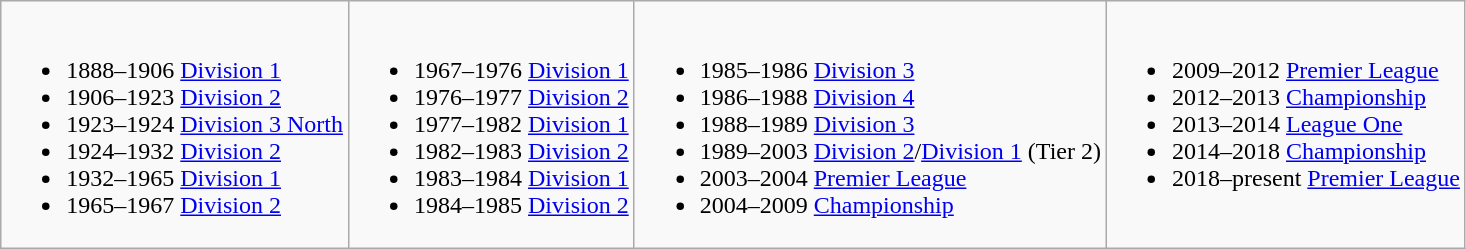<table class="wikitable">
<tr style="vertical-align: top;">
<td><br><ul><li>1888–1906 <a href='#'>Division 1</a></li><li>1906–1923 <a href='#'>Division 2</a></li><li>1923–1924 <a href='#'>Division 3 North</a></li><li>1924–1932 <a href='#'>Division 2</a></li><li>1932–1965 <a href='#'>Division 1</a></li><li>1965–1967 <a href='#'>Division 2</a></li></ul></td>
<td><br><ul><li>1967–1976 <a href='#'>Division 1</a></li><li>1976–1977 <a href='#'>Division 2</a></li><li>1977–1982 <a href='#'>Division 1</a></li><li>1982–1983 <a href='#'>Division 2</a></li><li>1983–1984 <a href='#'>Division 1</a></li><li>1984–1985 <a href='#'>Division 2</a></li></ul></td>
<td><br><ul><li>1985–1986 <a href='#'>Division 3</a></li><li>1986–1988 <a href='#'>Division 4</a></li><li>1988–1989 <a href='#'>Division 3</a></li><li>1989–2003 <a href='#'>Division 2</a>/<a href='#'>Division 1</a> (Tier 2)</li><li>2003–2004 <a href='#'>Premier League</a></li><li>2004–2009 <a href='#'>Championship</a></li></ul></td>
<td><br><ul><li>2009–2012 <a href='#'>Premier League</a></li><li>2012–2013 <a href='#'>Championship</a></li><li>2013–2014 <a href='#'>League One</a></li><li>2014–2018 <a href='#'>Championship</a></li><li>2018–present    <a href='#'>Premier League</a></li></ul></td>
</tr>
</table>
